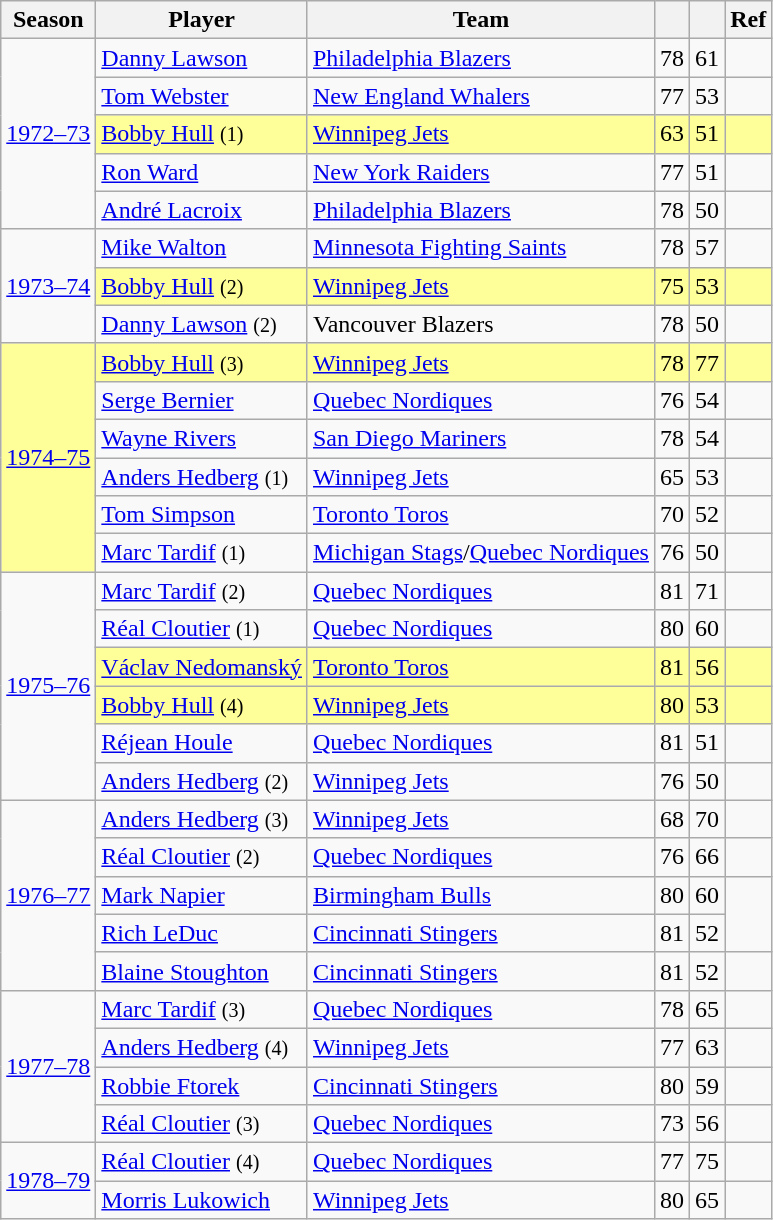<table class="wikitable sortable">
<tr>
<th>Season</th>
<th>Player</th>
<th>Team</th>
<th></th>
<th></th>
<th class="unsortable">Ref</th>
</tr>
<tr>
<td rowspan="5"><a href='#'>1972–73</a></td>
<td><a href='#'>Danny Lawson</a></td>
<td><a href='#'>Philadelphia Blazers</a></td>
<td>78</td>
<td>61</td>
<td></td>
</tr>
<tr>
<td><a href='#'>Tom Webster</a></td>
<td><a href='#'>New England Whalers</a></td>
<td>77</td>
<td>53</td>
<td></td>
</tr>
<tr bgcolor="#FFFF99">
<td><a href='#'>Bobby Hull</a> <small>(1)</small></td>
<td><a href='#'>Winnipeg Jets</a></td>
<td>63</td>
<td>51</td>
<td><br></td>
</tr>
<tr>
<td><a href='#'>Ron Ward</a></td>
<td><a href='#'>New York Raiders</a></td>
<td>77</td>
<td>51</td>
<td></td>
</tr>
<tr>
<td><a href='#'>André Lacroix</a></td>
<td><a href='#'>Philadelphia Blazers</a></td>
<td>78</td>
<td>50</td>
<td></td>
</tr>
<tr>
<td rowspan="3"><a href='#'>1973–74</a></td>
<td><a href='#'>Mike Walton</a></td>
<td><a href='#'>Minnesota Fighting Saints</a></td>
<td>78</td>
<td>57</td>
<td></td>
</tr>
<tr bgcolor="#FFFF99">
<td><a href='#'>Bobby Hull</a> <small>(2)</small></td>
<td><a href='#'>Winnipeg Jets</a></td>
<td>75</td>
<td>53</td>
<td></td>
</tr>
<tr>
<td><a href='#'>Danny Lawson</a> <small>(2)</small></td>
<td>Vancouver Blazers</td>
<td>78</td>
<td>50</td>
<td></td>
</tr>
<tr bgcolor="#FFFF99">
<td rowspan="6"><a href='#'>1974–75</a></td>
<td><a href='#'>Bobby Hull</a> <small>(3)</small></td>
<td><a href='#'>Winnipeg Jets</a></td>
<td>78</td>
<td>77</td>
<td></td>
</tr>
<tr>
<td><a href='#'>Serge Bernier</a></td>
<td><a href='#'>Quebec Nordiques</a></td>
<td>76</td>
<td>54</td>
<td></td>
</tr>
<tr>
<td><a href='#'>Wayne Rivers</a></td>
<td><a href='#'>San Diego Mariners</a></td>
<td>78</td>
<td>54</td>
<td></td>
</tr>
<tr>
<td><a href='#'>Anders Hedberg</a> <small>(1)</small></td>
<td><a href='#'>Winnipeg Jets</a></td>
<td>65</td>
<td>53</td>
<td></td>
</tr>
<tr>
<td><a href='#'>Tom Simpson</a></td>
<td><a href='#'>Toronto Toros</a></td>
<td>70</td>
<td>52</td>
<td></td>
</tr>
<tr>
<td><a href='#'>Marc Tardif</a> <small>(1)</small></td>
<td><a href='#'>Michigan Stags</a>/<a href='#'>Quebec Nordiques</a></td>
<td>76</td>
<td>50</td>
<td></td>
</tr>
<tr>
<td rowspan="6"><a href='#'>1975–76</a></td>
<td><a href='#'>Marc Tardif</a> <small>(2)</small></td>
<td><a href='#'>Quebec Nordiques</a></td>
<td>81</td>
<td>71</td>
<td></td>
</tr>
<tr>
<td><a href='#'>Réal Cloutier</a> <small>(1)</small></td>
<td><a href='#'>Quebec Nordiques</a></td>
<td>80</td>
<td>60</td>
<td></td>
</tr>
<tr bgcolor="#FFFF99">
<td><a href='#'>Václav Nedomanský</a></td>
<td><a href='#'>Toronto Toros</a></td>
<td>81</td>
<td>56</td>
<td></td>
</tr>
<tr bgcolor="#FFFF99">
<td><a href='#'>Bobby Hull</a> <small>(4)</small></td>
<td><a href='#'>Winnipeg Jets</a></td>
<td>80</td>
<td>53</td>
<td></td>
</tr>
<tr>
<td><a href='#'>Réjean Houle</a></td>
<td><a href='#'>Quebec Nordiques</a></td>
<td>81</td>
<td>51</td>
</tr>
<tr>
<td><a href='#'>Anders Hedberg</a> <small>(2)</small></td>
<td><a href='#'>Winnipeg Jets</a></td>
<td>76</td>
<td>50</td>
<td></td>
</tr>
<tr>
<td rowspan="5"><a href='#'>1976–77</a></td>
<td><a href='#'>Anders Hedberg</a> <small>(3)</small></td>
<td><a href='#'>Winnipeg Jets</a></td>
<td>68</td>
<td>70</td>
<td></td>
</tr>
<tr>
<td><a href='#'>Réal Cloutier</a> <small>(2)</small></td>
<td><a href='#'>Quebec Nordiques</a></td>
<td>76</td>
<td>66</td>
<td></td>
</tr>
<tr>
<td><a href='#'>Mark Napier</a></td>
<td><a href='#'>Birmingham Bulls</a></td>
<td>80</td>
<td>60</td>
</tr>
<tr>
<td><a href='#'>Rich LeDuc</a></td>
<td><a href='#'>Cincinnati Stingers</a></td>
<td>81</td>
<td>52</td>
</tr>
<tr>
<td><a href='#'>Blaine Stoughton</a></td>
<td><a href='#'>Cincinnati Stingers</a></td>
<td>81</td>
<td>52</td>
<td></td>
</tr>
<tr>
<td rowspan="4"><a href='#'>1977–78</a></td>
<td><a href='#'>Marc Tardif</a> <small>(3)</small></td>
<td><a href='#'>Quebec Nordiques</a></td>
<td>78</td>
<td>65</td>
<td></td>
</tr>
<tr>
<td><a href='#'>Anders Hedberg</a> <small>(4)</small></td>
<td><a href='#'>Winnipeg Jets</a></td>
<td>77</td>
<td>63</td>
<td></td>
</tr>
<tr>
<td><a href='#'>Robbie Ftorek</a></td>
<td><a href='#'>Cincinnati Stingers</a></td>
<td>80</td>
<td>59</td>
<td></td>
</tr>
<tr>
<td><a href='#'>Réal Cloutier</a> <small>(3)</small></td>
<td><a href='#'>Quebec Nordiques</a></td>
<td>73</td>
<td>56</td>
<td></td>
</tr>
<tr>
<td rowspan="2"><a href='#'>1978–79</a></td>
<td><a href='#'>Réal Cloutier</a> <small>(4)</small></td>
<td><a href='#'>Quebec Nordiques</a></td>
<td>77</td>
<td>75</td>
<td></td>
</tr>
<tr>
<td><a href='#'>Morris Lukowich</a></td>
<td><a href='#'>Winnipeg Jets</a></td>
<td>80</td>
<td>65</td>
<td></td>
</tr>
</table>
